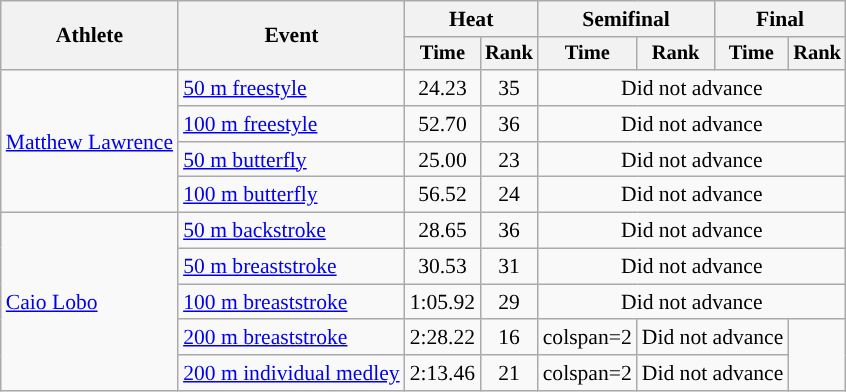<table class=wikitable style=font-size:90%>
<tr>
<th rowspan=2>Athlete</th>
<th rowspan=2>Event</th>
<th colspan=2>Heat</th>
<th colspan=2>Semifinal</th>
<th colspan=2>Final</th>
</tr>
<tr style=font-size:95%>
<th>Time</th>
<th>Rank</th>
<th>Time</th>
<th>Rank</th>
<th>Time</th>
<th>Rank</th>
</tr>
<tr align=center>
<td align=left rowspan=4><a href='#'>Matthew Lawrence</a></td>
<td align=left rowspan="1"><a href='#'>50 m freestyle</a></td>
<td>24.23</td>
<td>35</td>
<td colspan=4>Did not advance</td>
</tr>
<tr align=center>
<td align=left rowspan="1"><a href='#'>100 m freestyle</a></td>
<td>52.70</td>
<td>36</td>
<td colspan=4>Did not advance</td>
</tr>
<tr align=center>
<td align=left rowspan="1"><a href='#'>50 m butterfly</a></td>
<td>25.00</td>
<td>23</td>
<td colspan=4>Did not advance</td>
</tr>
<tr align=center>
<td align=left rowspan="1"><a href='#'>100 m butterfly</a></td>
<td>56.52</td>
<td>24</td>
<td colspan=4>Did not advance</td>
</tr>
<tr align=center>
<td align=left rowspan=5><a href='#'>Caio Lobo</a></td>
<td style="text-align:left;"><a href='#'>50 m backstroke</a></td>
<td>28.65</td>
<td>36</td>
<td colspan=4>Did not advance</td>
</tr>
<tr align=center>
<td align=left><a href='#'>50 m breaststroke</a></td>
<td>30.53</td>
<td>31</td>
<td colspan=4>Did not advance</td>
</tr>
<tr align=center>
<td align=left rowspan="1"><a href='#'>100 m breaststroke</a></td>
<td>1:05.92</td>
<td>29</td>
<td colspan=4>Did not advance</td>
</tr>
<tr align=center>
<td align=left rowspan="1"><a href='#'>200 m breaststroke</a></td>
<td>2:28.22</td>
<td>16</td>
<td>colspan=2 </td>
<td colspan=2>Did not advance</td>
</tr>
<tr align=center>
<td align=left rowspan="1"><a href='#'>200 m individual medley</a></td>
<td>2:13.46</td>
<td>21</td>
<td>colspan=2 </td>
<td colspan=2>Did not advance</td>
</tr>
</table>
